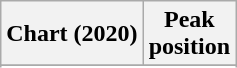<table class="wikitable sortable plainrowheaders">
<tr>
<th scope="col">Chart (2020)</th>
<th scope="col">Peak<br>position</th>
</tr>
<tr>
</tr>
<tr>
</tr>
<tr>
</tr>
<tr>
</tr>
</table>
